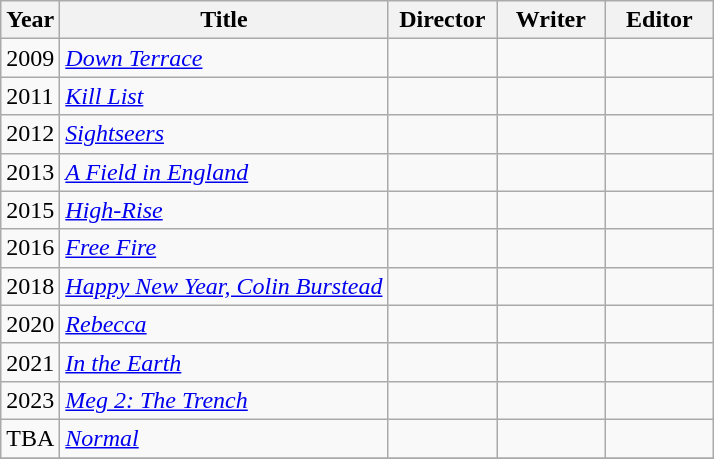<table class="wikitable">
<tr>
<th>Year</th>
<th>Title</th>
<th width=65>Director</th>
<th width=65>Writer</th>
<th width=65>Editor</th>
</tr>
<tr>
<td>2009</td>
<td><em><a href='#'>Down Terrace</a></em></td>
<td></td>
<td></td>
<td></td>
</tr>
<tr>
<td>2011</td>
<td><em><a href='#'>Kill List</a></em></td>
<td></td>
<td></td>
<td></td>
</tr>
<tr>
<td>2012</td>
<td><em><a href='#'>Sightseers</a></em></td>
<td></td>
<td></td>
<td></td>
</tr>
<tr>
<td>2013</td>
<td><em><a href='#'>A Field in England</a></em></td>
<td></td>
<td></td>
<td></td>
</tr>
<tr>
<td>2015</td>
<td><em><a href='#'>High-Rise</a></em></td>
<td></td>
<td></td>
<td></td>
</tr>
<tr>
<td>2016</td>
<td><em><a href='#'>Free Fire</a></em></td>
<td></td>
<td></td>
<td></td>
</tr>
<tr>
<td>2018</td>
<td><em><a href='#'>Happy New Year, Colin Burstead</a></em></td>
<td></td>
<td></td>
<td></td>
</tr>
<tr>
<td>2020</td>
<td><em><a href='#'>Rebecca</a></em></td>
<td></td>
<td></td>
<td></td>
</tr>
<tr>
<td>2021</td>
<td><em><a href='#'>In the Earth</a></em></td>
<td></td>
<td></td>
<td></td>
</tr>
<tr>
<td>2023</td>
<td><em><a href='#'>Meg 2: The Trench</a></em></td>
<td></td>
<td></td>
<td></td>
</tr>
<tr>
<td>TBA</td>
<td><em><a href='#'>Normal</a></em></td>
<td></td>
<td></td>
<td></td>
</tr>
<tr>
</tr>
</table>
